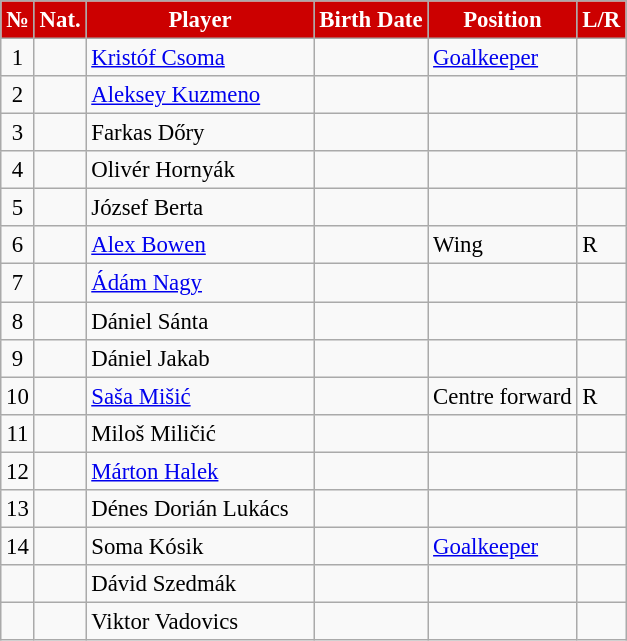<table class=wikitable bgcolor="#f7f8ff" cellpadding="3" cellspacing="0" border="1" style="font-size: 95%; border: 1px solid #CFB53B; border-collapse: collapse;">
<tr style="color: #FFFFFF;background:#CC0000">
<td align=center><strong>№</strong></td>
<td align=center><strong>Nat.</strong></td>
<td width=145; align=center><strong>Player</strong></td>
<td align=center><strong>Birth Date</strong></td>
<td align=center><strong>Position</strong></td>
<td align=center><strong>L/R</strong></td>
</tr>
<tr>
<td align=center>1</td>
<td align=center></td>
<td><a href='#'>Kristóf Csoma</a></td>
<td></td>
<td><a href='#'>Goalkeeper</a></td>
<td></td>
</tr>
<tr>
<td align=center>2</td>
<td align=center></td>
<td><a href='#'>Aleksey Kuzmeno</a></td>
<td></td>
<td></td>
<td></td>
</tr>
<tr>
<td align=center>3</td>
<td align=center></td>
<td>Farkas Dőry</td>
<td></td>
<td></td>
<td></td>
</tr>
<tr>
<td align=center>4</td>
<td align=center></td>
<td>Olivér Hornyák</td>
<td></td>
<td></td>
<td></td>
</tr>
<tr>
<td align=center>5</td>
<td align=center></td>
<td>József Berta</td>
<td></td>
<td></td>
<td></td>
</tr>
<tr>
<td align=center>6</td>
<td align=center></td>
<td><a href='#'>Alex Bowen</a></td>
<td></td>
<td>Wing</td>
<td>R</td>
</tr>
<tr>
<td align=center>7</td>
<td align=center></td>
<td><a href='#'>Ádám Nagy</a></td>
<td></td>
<td></td>
<td></td>
</tr>
<tr>
<td align=center>8</td>
<td align=center></td>
<td>Dániel Sánta</td>
<td></td>
<td></td>
<td></td>
</tr>
<tr>
<td align=center>9</td>
<td align=center></td>
<td>Dániel Jakab</td>
<td></td>
<td></td>
<td></td>
</tr>
<tr>
<td align=center>10</td>
<td align=center> </td>
<td><a href='#'>Saša Mišić</a></td>
<td></td>
<td>Centre forward</td>
<td>R</td>
</tr>
<tr>
<td align=center>11</td>
<td align=center></td>
<td>Miloš Miličić</td>
<td></td>
<td></td>
<td></td>
</tr>
<tr>
<td align=center>12</td>
<td align=center></td>
<td><a href='#'>Márton Halek</a></td>
<td></td>
<td></td>
<td></td>
</tr>
<tr>
<td align=center>13</td>
<td align=center></td>
<td>Dénes Dorián Lukács</td>
<td></td>
<td></td>
<td></td>
</tr>
<tr>
<td align=center>14</td>
<td align=center></td>
<td>Soma Kósik</td>
<td></td>
<td><a href='#'>Goalkeeper</a></td>
<td></td>
</tr>
<tr>
<td align=center></td>
<td align=center></td>
<td>Dávid Szedmák</td>
<td></td>
<td></td>
<td></td>
</tr>
<tr>
<td align=center></td>
<td align=center></td>
<td>Viktor Vadovics</td>
<td></td>
<td></td>
<td></td>
</tr>
</table>
